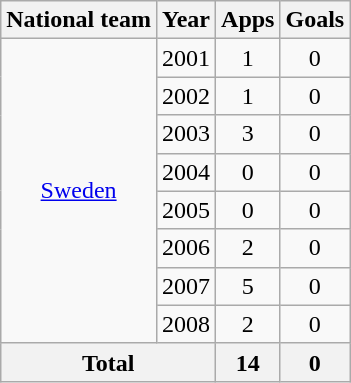<table class="wikitable" style="text-align:center">
<tr>
<th>National team</th>
<th>Year</th>
<th>Apps</th>
<th>Goals</th>
</tr>
<tr>
<td rowspan="8"><a href='#'>Sweden</a></td>
<td>2001</td>
<td>1</td>
<td>0</td>
</tr>
<tr>
<td>2002</td>
<td>1</td>
<td>0</td>
</tr>
<tr>
<td>2003</td>
<td>3</td>
<td>0</td>
</tr>
<tr>
<td>2004</td>
<td>0</td>
<td>0</td>
</tr>
<tr>
<td>2005</td>
<td>0</td>
<td>0</td>
</tr>
<tr>
<td>2006</td>
<td>2</td>
<td>0</td>
</tr>
<tr>
<td>2007</td>
<td>5</td>
<td>0</td>
</tr>
<tr>
<td>2008</td>
<td>2</td>
<td>0</td>
</tr>
<tr>
<th colspan="2">Total</th>
<th>14</th>
<th>0</th>
</tr>
</table>
